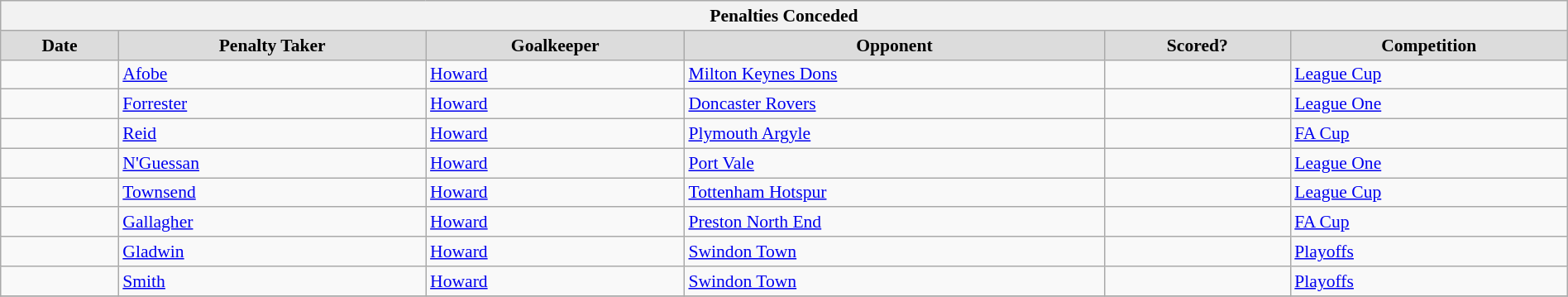<table class="wikitable"  style="font-size:90%; width:100%;">
<tr>
<th colspan="6" font-size:120%">Penalties Conceded</th>
</tr>
<tr>
<th style="background:#dcdcdc;">Date</th>
<th style="background:#dcdcdc;">Penalty Taker</th>
<th style="background:#dcdcdc;">Goalkeeper</th>
<th style="background:#dcdcdc;">Opponent</th>
<th style="background:#dcdcdc;">Scored?</th>
<th style="background:#dcdcdc;">Competition</th>
</tr>
<tr>
<td style="text-align:center;"></td>
<td> <a href='#'>Afobe</a></td>
<td> <a href='#'>Howard</a></td>
<td><a href='#'>Milton Keynes Dons</a></td>
<td style="text-align:center;"></td>
<td><a href='#'>League Cup</a></td>
</tr>
<tr>
<td style="text-align:center;"></td>
<td> <a href='#'>Forrester</a></td>
<td> <a href='#'>Howard</a></td>
<td><a href='#'>Doncaster Rovers</a></td>
<td style="text-align:center;"></td>
<td><a href='#'>League One</a></td>
</tr>
<tr>
<td style="text-align:center;"></td>
<td> <a href='#'>Reid</a></td>
<td> <a href='#'>Howard</a></td>
<td><a href='#'>Plymouth Argyle</a></td>
<td style="text-align:center;"></td>
<td><a href='#'>FA Cup</a></td>
</tr>
<tr>
<td style="text-align:center;"></td>
<td> <a href='#'>N'Guessan</a></td>
<td> <a href='#'>Howard</a></td>
<td><a href='#'>Port Vale</a></td>
<td style="text-align:center;"></td>
<td><a href='#'>League One</a></td>
</tr>
<tr>
<td style="text-align:center;"></td>
<td> <a href='#'>Townsend</a></td>
<td> <a href='#'>Howard</a></td>
<td><a href='#'>Tottenham Hotspur</a></td>
<td style="text-align:center;"></td>
<td><a href='#'>League Cup</a></td>
</tr>
<tr>
<td style="text-align:center;"></td>
<td> <a href='#'>Gallagher</a></td>
<td> <a href='#'>Howard</a></td>
<td><a href='#'>Preston North End</a></td>
<td style="text-align:center;"></td>
<td><a href='#'>FA Cup</a></td>
</tr>
<tr>
<td style="text-align:center;"></td>
<td> <a href='#'>Gladwin</a></td>
<td> <a href='#'>Howard</a></td>
<td><a href='#'>Swindon Town</a></td>
<td style="text-align:center;"></td>
<td><a href='#'>Playoffs</a></td>
</tr>
<tr>
<td style="text-align:center;"></td>
<td> <a href='#'>Smith</a></td>
<td> <a href='#'>Howard</a></td>
<td><a href='#'>Swindon Town</a></td>
<td style="text-align:center;"></td>
<td><a href='#'>Playoffs</a></td>
</tr>
<tr>
</tr>
</table>
